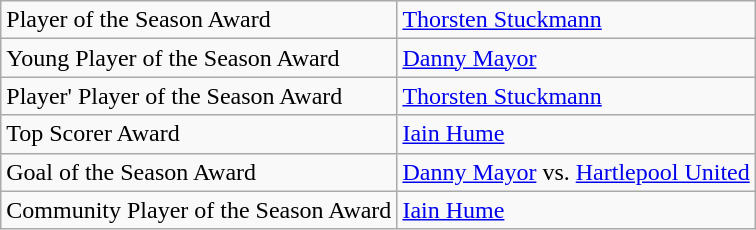<table class="wikitable">
<tr>
<td>Player of the Season Award</td>
<td><a href='#'>Thorsten Stuckmann</a></td>
</tr>
<tr>
<td>Young Player of the Season Award</td>
<td><a href='#'>Danny Mayor</a></td>
</tr>
<tr>
<td>Player' Player of the Season Award</td>
<td><a href='#'>Thorsten Stuckmann</a></td>
</tr>
<tr>
<td>Top Scorer Award</td>
<td><a href='#'>Iain Hume</a></td>
</tr>
<tr>
<td>Goal of the Season Award</td>
<td><a href='#'>Danny Mayor</a> vs. <a href='#'>Hartlepool United</a></td>
</tr>
<tr>
<td>Community Player of the Season Award</td>
<td><a href='#'>Iain Hume</a></td>
</tr>
</table>
